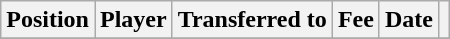<table class="wikitable sortable">
<tr>
<th>Position</th>
<th>Player</th>
<th>Transferred to</th>
<th>Fee</th>
<th>Date</th>
<th class="unsortable"></th>
</tr>
<tr>
</tr>
</table>
